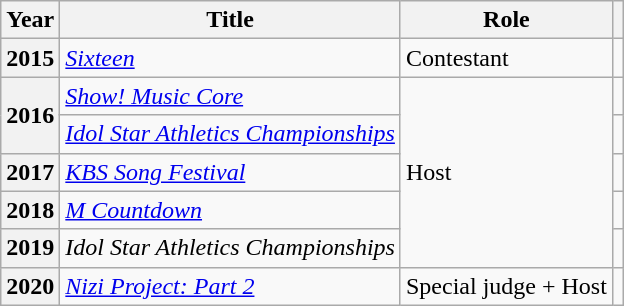<table class="wikitable plainrowheaders sortable">
<tr>
<th scope="col">Year</th>
<th scope="col">Title</th>
<th scope="col">Role</th>
<th scope="col" class="unsortable"></th>
</tr>
<tr>
<th scope="row">2015</th>
<td><em><a href='#'>Sixteen</a></em></td>
<td>Contestant</td>
<td style="text-align:center"></td>
</tr>
<tr>
<th scope="row" rowspan="2">2016</th>
<td><em><a href='#'>Show! Music Core</a></em></td>
<td rowspan="5">Host</td>
<td style="text-align:center"></td>
</tr>
<tr>
<td><em><a href='#'>Idol Star Athletics Championships</a></em></td>
<td style="text-align:center"></td>
</tr>
<tr>
<th scope="row">2017</th>
<td><em><a href='#'>KBS Song Festival</a></em></td>
<td style="text-align:center"></td>
</tr>
<tr>
<th scope="row">2018</th>
<td><em><a href='#'>M Countdown</a></em></td>
<td style="text-align:center"></td>
</tr>
<tr>
<th scope="row">2019</th>
<td><em>Idol Star Athletics Championships</em></td>
<td style="text-align:center"></td>
</tr>
<tr>
<th scope="row">2020</th>
<td><em><a href='#'>Nizi Project: Part 2</a></em></td>
<td>Special judge + Host</td>
<td style="text-align:center"></td>
</tr>
</table>
